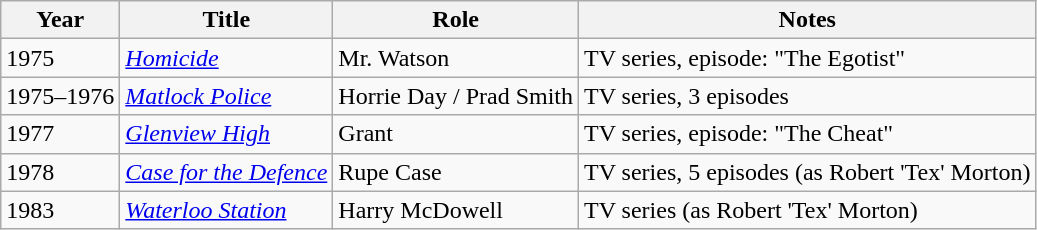<table class="wikitable sortable">
<tr>
<th>Year</th>
<th>Title</th>
<th>Role</th>
<th class=unsortable>Notes</th>
</tr>
<tr>
<td>1975</td>
<td><em><a href='#'>Homicide</a></em></td>
<td>Mr. Watson</td>
<td>TV series, episode: "The Egotist"</td>
</tr>
<tr>
<td>1975–1976</td>
<td><em><a href='#'>Matlock Police</a></em></td>
<td>Horrie Day / Prad Smith</td>
<td>TV series, 3 episodes</td>
</tr>
<tr>
<td>1977</td>
<td><em><a href='#'>Glenview High</a></em></td>
<td>Grant</td>
<td>TV series, episode: "The Cheat"</td>
</tr>
<tr>
<td>1978</td>
<td><em><a href='#'>Case for the Defence</a></em></td>
<td>Rupe Case</td>
<td>TV series, 5 episodes (as Robert 'Tex' Morton)</td>
</tr>
<tr>
<td>1983</td>
<td><em><a href='#'>Waterloo Station</a></em></td>
<td>Harry McDowell</td>
<td>TV series (as Robert 'Tex' Morton)</td>
</tr>
</table>
